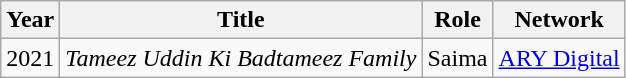<table class="wikitable sortable plainrowheaders">
<tr style="text-align:center;">
<th scope="col">Year</th>
<th scope="col">Title</th>
<th scope="col">Role</th>
<th scope="col">Network</th>
</tr>
<tr>
<td>2021</td>
<td><em>Tameez Uddin Ki Badtameez Family</em></td>
<td>Saima</td>
<td><a href='#'>ARY Digital</a></td>
</tr>
</table>
